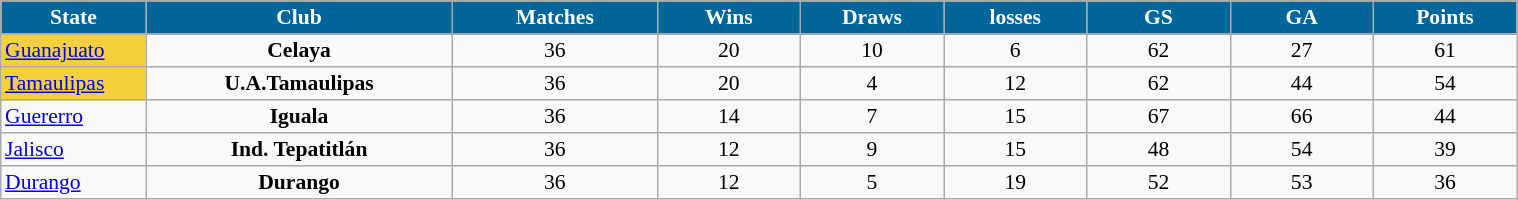<table align=center border=1 width=80% cellpadding="2" cellspacing="0" style="background: #f9f9f9; border: 1px #aaa solid; border-collapse: collapse; font-size: 90%; text-align: center;">
<tr align=center bgcolor=#006699 style="color:white;">
<th width=7%>State</th>
<th width=15%>Club</th>
<th width=10%>Matches</th>
<th width=7%>Wins</th>
<th width=7%>Draws</th>
<th width=7%>losses</th>
<th width=7%>GS</th>
<th width=7%>GA</th>
<th width=7%>Points</th>
</tr>
<tr>
<td align=left bgcolor=#f4d03f style="color:white;"><a href='#'>Guanajuato</a></td>
<td><strong>Celaya	</strong></td>
<td>36</td>
<td>20</td>
<td>10</td>
<td>6</td>
<td>62</td>
<td>27</td>
<td>61</td>
</tr>
<tr>
<td align=left bgcolor=#f4d03f style="color:white;"><a href='#'>Tamaulipas</a></td>
<td><strong> U.A.Tamaulipas</strong></td>
<td>36</td>
<td>20</td>
<td>4</td>
<td>12</td>
<td>62</td>
<td>44</td>
<td>54</td>
</tr>
<tr>
<td align=left><a href='#'>Guererro</a></td>
<td><strong>  Iguala	</strong></td>
<td>36</td>
<td>14</td>
<td>7</td>
<td>15</td>
<td>67</td>
<td>66</td>
<td>44</td>
</tr>
<tr>
<td align=left><a href='#'>Jalisco</a></td>
<td><strong>Ind. Tepatitlán	</strong></td>
<td>36</td>
<td>12</td>
<td>9</td>
<td>15</td>
<td>48</td>
<td>54</td>
<td>39</td>
</tr>
<tr>
<td align=left><a href='#'>Durango</a></td>
<td><strong> Durango</strong></td>
<td>36</td>
<td>12</td>
<td>5</td>
<td>19</td>
<td>52</td>
<td>53</td>
<td>36</td>
</tr>
</table>
